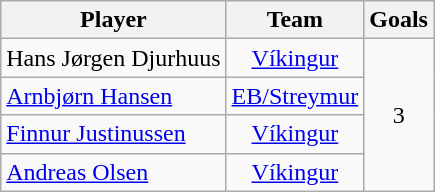<table class="wikitable" style="text-align:center;">
<tr>
<th>Player</th>
<th>Team</th>
<th>Goals</th>
</tr>
<tr>
<td align=left> Hans Jørgen Djurhuus</td>
<td><a href='#'>Víkingur</a></td>
<td rowspan=4>3</td>
</tr>
<tr>
<td align=left> <a href='#'>Arnbjørn Hansen</a></td>
<td><a href='#'>EB/Streymur</a></td>
</tr>
<tr>
<td align=left> <a href='#'>Finnur Justinussen</a></td>
<td><a href='#'>Víkingur</a></td>
</tr>
<tr>
<td align=left> <a href='#'>Andreas Olsen</a></td>
<td><a href='#'>Víkingur</a></td>
</tr>
</table>
